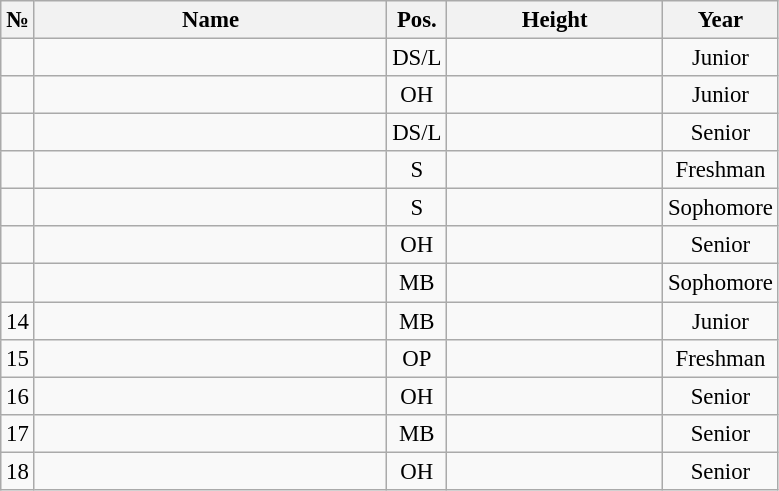<table class="wikitable sortable" style="font-size:95%; text-align:center;">
<tr>
<th>№</th>
<th style="width:15em">Name</th>
<th>Pos.</th>
<th style="width:9em">Height</th>
<th>Year</th>
</tr>
<tr>
<td></td>
<td align=left></td>
<td>DS/L</td>
<td></td>
<td>Junior</td>
</tr>
<tr>
<td></td>
<td align=left></td>
<td>OH</td>
<td></td>
<td>Junior</td>
</tr>
<tr>
<td></td>
<td align=left></td>
<td>DS/L</td>
<td></td>
<td>Senior</td>
</tr>
<tr>
<td></td>
<td align=left></td>
<td>S</td>
<td></td>
<td>Freshman</td>
</tr>
<tr>
<td></td>
<td align=left></td>
<td>S</td>
<td></td>
<td>Sophomore</td>
</tr>
<tr>
<td></td>
<td align=left></td>
<td>OH</td>
<td></td>
<td>Senior</td>
</tr>
<tr>
<td></td>
<td align=left></td>
<td>MB</td>
<td></td>
<td>Sophomore</td>
</tr>
<tr>
<td>14</td>
<td align=left></td>
<td>MB</td>
<td></td>
<td>Junior</td>
</tr>
<tr>
<td>15</td>
<td align=left></td>
<td>OP</td>
<td></td>
<td>Freshman</td>
</tr>
<tr>
<td>16</td>
<td align=left></td>
<td>OH</td>
<td></td>
<td>Senior</td>
</tr>
<tr>
<td>17</td>
<td align=left></td>
<td>MB</td>
<td></td>
<td>Senior</td>
</tr>
<tr>
<td>18</td>
<td align=left></td>
<td>OH</td>
<td></td>
<td>Senior</td>
</tr>
</table>
